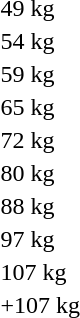<table>
<tr>
<td>49 kg<br></td>
<td></td>
<td></td>
<td></td>
</tr>
<tr>
<td>54 kg<br></td>
<td></td>
<td></td>
<td nowrap></td>
</tr>
<tr>
<td>59 kg<br></td>
<td></td>
<td></td>
<td></td>
</tr>
<tr>
<td>65 kg<br></td>
<td></td>
<td></td>
<td></td>
</tr>
<tr>
<td>72 kg<br></td>
<td></td>
<td></td>
<td></td>
</tr>
<tr>
<td>80 kg<br></td>
<td></td>
<td></td>
<td></td>
</tr>
<tr>
<td>88 kg<br></td>
<td></td>
<td></td>
<td></td>
</tr>
<tr>
<td>97 kg<br></td>
<td></td>
<td></td>
<td></td>
</tr>
<tr>
<td>107 kg<br></td>
<td nowrap></td>
<td></td>
<td></td>
</tr>
<tr>
<td>+107 kg<br></td>
<td></td>
<td nowrap></td>
<td></td>
</tr>
</table>
